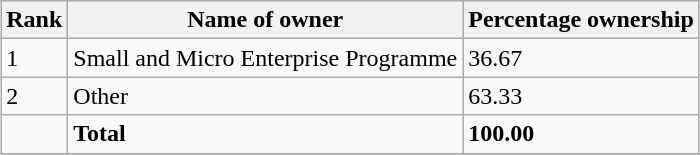<table class="wikitable sortable" style="margin-left:auto;margin-right:auto">
<tr>
<th style="width:2em;">Rank</th>
<th>Name of owner</th>
<th>Percentage ownership</th>
</tr>
<tr>
<td>1</td>
<td>Small and Micro Enterprise Programme</td>
<td>36.67</td>
</tr>
<tr>
<td>2</td>
<td>Other</td>
<td>63.33</td>
</tr>
<tr>
<td></td>
<td><strong>Total</strong></td>
<td><strong>100.00</strong></td>
</tr>
<tr>
</tr>
</table>
